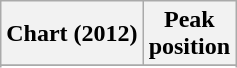<table class="wikitable sortable plainrowheaders" style="text-align:center">
<tr>
<th scope="col">Chart (2012)</th>
<th scope="col">Peak<br>position</th>
</tr>
<tr>
</tr>
<tr>
</tr>
<tr>
</tr>
</table>
